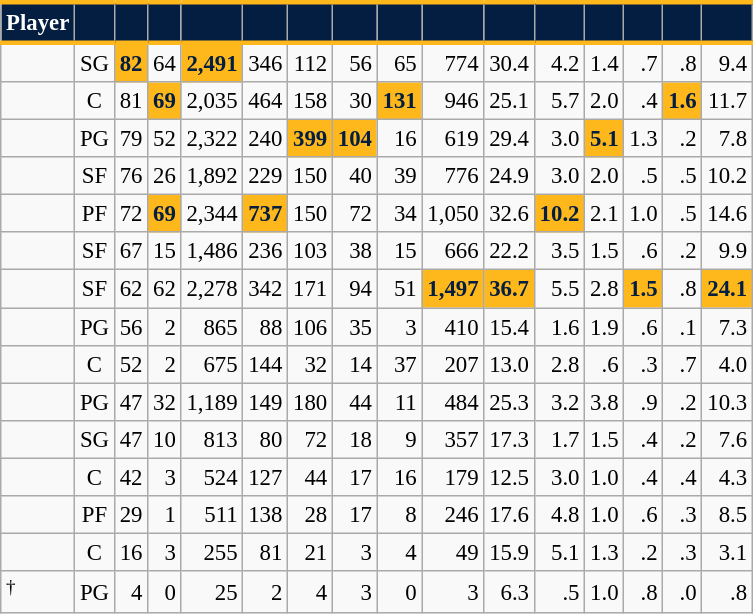<table class="wikitable sortable" style="font-size: 95%; text-align:right;">
<tr>
<th style="background:#041E42; color:#FFFFFF; border-top:#FFB81C 3px solid; border-bottom:#FFB81C 3px solid;">Player</th>
<th style="background:#041E42; color:#FFFFFF; border-top:#FFB81C 3px solid; border-bottom:#FFB81C 3px solid;"></th>
<th style="background:#041E42; color:#FFFFFF; border-top:#FFB81C 3px solid; border-bottom:#FFB81C 3px solid;"></th>
<th style="background:#041E42; color:#FFFFFF; border-top:#FFB81C 3px solid; border-bottom:#FFB81C 3px solid;"></th>
<th style="background:#041E42; color:#FFFFFF; border-top:#FFB81C 3px solid; border-bottom:#FFB81C 3px solid;"></th>
<th style="background:#041E42; color:#FFFFFF; border-top:#FFB81C 3px solid; border-bottom:#FFB81C 3px solid;"></th>
<th style="background:#041E42; color:#FFFFFF; border-top:#FFB81C 3px solid; border-bottom:#FFB81C 3px solid;"></th>
<th style="background:#041E42; color:#FFFFFF; border-top:#FFB81C 3px solid; border-bottom:#FFB81C 3px solid;"></th>
<th style="background:#041E42; color:#FFFFFF; border-top:#FFB81C 3px solid; border-bottom:#FFB81C 3px solid;"></th>
<th style="background:#041E42; color:#FFFFFF; border-top:#FFB81C 3px solid; border-bottom:#FFB81C 3px solid;"></th>
<th style="background:#041E42; color:#FFFFFF; border-top:#FFB81C 3px solid; border-bottom:#FFB81C 3px solid;"></th>
<th style="background:#041E42; color:#FFFFFF; border-top:#FFB81C 3px solid; border-bottom:#FFB81C 3px solid;"></th>
<th style="background:#041E42; color:#FFFFFF; border-top:#FFB81C 3px solid; border-bottom:#FFB81C 3px solid;"></th>
<th style="background:#041E42; color:#FFFFFF; border-top:#FFB81C 3px solid; border-bottom:#FFB81C 3px solid;"></th>
<th style="background:#041E42; color:#FFFFFF; border-top:#FFB81C 3px solid; border-bottom:#FFB81C 3px solid;"></th>
<th style="background:#041E42; color:#FFFFFF; border-top:#FFB81C 3px solid; border-bottom:#FFB81C 3px solid;"></th>
</tr>
<tr>
<td style="text-align:left;"></td>
<td style="text-align:center;">SG</td>
<td style="background:#FFB81C; color:#041E42;"><strong>82</strong></td>
<td>64</td>
<td style="background:#FFB81C; color:#041E42;"><strong>2,491</strong></td>
<td>346</td>
<td>112</td>
<td>56</td>
<td>65</td>
<td>774</td>
<td>30.4</td>
<td>4.2</td>
<td>1.4</td>
<td>.7</td>
<td>.8</td>
<td>9.4</td>
</tr>
<tr>
<td style="text-align:left;"></td>
<td style="text-align:center;">C</td>
<td>81</td>
<td style="background:#FFB81C; color:#041E42;"><strong>69</strong></td>
<td>2,035</td>
<td>464</td>
<td>158</td>
<td>30</td>
<td style="background:#FFB81C; color:#041E42;"><strong>131</strong></td>
<td>946</td>
<td>25.1</td>
<td>5.7</td>
<td>2.0</td>
<td>.4</td>
<td style="background:#FFB81C; color:#041E42;"><strong>1.6</strong></td>
<td>11.7</td>
</tr>
<tr>
<td style="text-align:left;"></td>
<td style="text-align:center;">PG</td>
<td>79</td>
<td>52</td>
<td>2,322</td>
<td>240</td>
<td style="background:#FFB81C; color:#041E42;"><strong>399</strong></td>
<td style="background:#FFB81C; color:#041E42;"><strong>104</strong></td>
<td>16</td>
<td>619</td>
<td>29.4</td>
<td>3.0</td>
<td style="background:#FFB81C; color:#041E42;"><strong>5.1</strong></td>
<td>1.3</td>
<td>.2</td>
<td>7.8</td>
</tr>
<tr>
<td style="text-align:left;"></td>
<td style="text-align:center;">SF</td>
<td>76</td>
<td>26</td>
<td>1,892</td>
<td>229</td>
<td>150</td>
<td>40</td>
<td>39</td>
<td>776</td>
<td>24.9</td>
<td>3.0</td>
<td>2.0</td>
<td>.5</td>
<td>.5</td>
<td>10.2</td>
</tr>
<tr>
<td style="text-align:left;"></td>
<td style="text-align:center;">PF</td>
<td>72</td>
<td style="background:#FFB81C; color:#041E42;"><strong>69</strong></td>
<td>2,344</td>
<td style="background:#FFB81C; color:#041E42;"><strong>737</strong></td>
<td>150</td>
<td>72</td>
<td>34</td>
<td>1,050</td>
<td>32.6</td>
<td style="background:#FFB81C; color:#041E42;"><strong>10.2</strong></td>
<td>2.1</td>
<td>1.0</td>
<td>.5</td>
<td>14.6</td>
</tr>
<tr>
<td style="text-align:left;"></td>
<td style="text-align:center;">SF</td>
<td>67</td>
<td>15</td>
<td>1,486</td>
<td>236</td>
<td>103</td>
<td>38</td>
<td>15</td>
<td>666</td>
<td>22.2</td>
<td>3.5</td>
<td>1.5</td>
<td>.6</td>
<td>.2</td>
<td>9.9</td>
</tr>
<tr>
<td style="text-align:left;"></td>
<td style="text-align:center;">SF</td>
<td>62</td>
<td>62</td>
<td>2,278</td>
<td>342</td>
<td>171</td>
<td>94</td>
<td>51</td>
<td style="background:#FFB81C; color:#041E42;"><strong>1,497</strong></td>
<td style="background:#FFB81C; color:#041E42;"><strong>36.7</strong></td>
<td>5.5</td>
<td>2.8</td>
<td style="background:#FFB81C; color:#041E42;"><strong>1.5</strong></td>
<td>.8</td>
<td style="background:#FFB81C; color:#041E42;"><strong>24.1</strong></td>
</tr>
<tr>
<td style="text-align:left;"></td>
<td style="text-align:center;">PG</td>
<td>56</td>
<td>2</td>
<td>865</td>
<td>88</td>
<td>106</td>
<td>35</td>
<td>3</td>
<td>410</td>
<td>15.4</td>
<td>1.6</td>
<td>1.9</td>
<td>.6</td>
<td>.1</td>
<td>7.3</td>
</tr>
<tr>
<td style="text-align:left;"></td>
<td style="text-align:center;">C</td>
<td>52</td>
<td>2</td>
<td>675</td>
<td>144</td>
<td>32</td>
<td>14</td>
<td>37</td>
<td>207</td>
<td>13.0</td>
<td>2.8</td>
<td>.6</td>
<td>.3</td>
<td>.7</td>
<td>4.0</td>
</tr>
<tr>
<td style="text-align:left;"></td>
<td style="text-align:center;">PG</td>
<td>47</td>
<td>32</td>
<td>1,189</td>
<td>149</td>
<td>180</td>
<td>44</td>
<td>11</td>
<td>484</td>
<td>25.3</td>
<td>3.2</td>
<td>3.8</td>
<td>.9</td>
<td>.2</td>
<td>10.3</td>
</tr>
<tr>
<td style="text-align:left;"></td>
<td style="text-align:center;">SG</td>
<td>47</td>
<td>10</td>
<td>813</td>
<td>80</td>
<td>72</td>
<td>18</td>
<td>9</td>
<td>357</td>
<td>17.3</td>
<td>1.7</td>
<td>1.5</td>
<td>.4</td>
<td>.2</td>
<td>7.6</td>
</tr>
<tr>
<td style="text-align:left;"></td>
<td style="text-align:center;">C</td>
<td>42</td>
<td>3</td>
<td>524</td>
<td>127</td>
<td>44</td>
<td>17</td>
<td>16</td>
<td>179</td>
<td>12.5</td>
<td>3.0</td>
<td>1.0</td>
<td>.4</td>
<td>.4</td>
<td>4.3</td>
</tr>
<tr>
<td style="text-align:left;"></td>
<td style="text-align:center;">PF</td>
<td>29</td>
<td>1</td>
<td>511</td>
<td>138</td>
<td>28</td>
<td>17</td>
<td>8</td>
<td>246</td>
<td>17.6</td>
<td>4.8</td>
<td>1.0</td>
<td>.6</td>
<td>.3</td>
<td>8.5</td>
</tr>
<tr>
<td style="text-align:left;"></td>
<td style="text-align:center;">C</td>
<td>16</td>
<td>3</td>
<td>255</td>
<td>81</td>
<td>21</td>
<td>3</td>
<td>4</td>
<td>49</td>
<td>15.9</td>
<td>5.1</td>
<td>1.3</td>
<td>.2</td>
<td>.3</td>
<td>3.1</td>
</tr>
<tr>
<td style="text-align:left;"><sup>†</sup></td>
<td style="text-align:center;">PG</td>
<td>4</td>
<td>0</td>
<td>25</td>
<td>2</td>
<td>4</td>
<td>3</td>
<td>0</td>
<td>3</td>
<td>6.3</td>
<td>.5</td>
<td>1.0</td>
<td>.8</td>
<td>.0</td>
<td>.8</td>
</tr>
</table>
